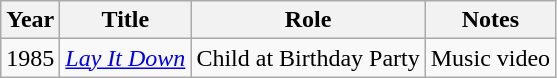<table class="wikitable sortable">
<tr>
<th>Year</th>
<th>Title</th>
<th>Role</th>
<th>Notes</th>
</tr>
<tr>
<td>1985</td>
<td><em><a href='#'>Lay It Down</a></em></td>
<td>Child at Birthday Party</td>
<td>Music video</td>
</tr>
</table>
